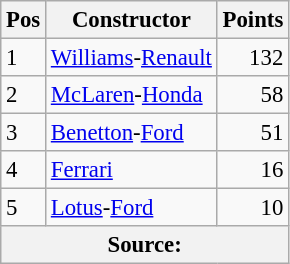<table class="wikitable" style="font-size: 95%;">
<tr>
<th>Pos</th>
<th>Constructor</th>
<th>Points</th>
</tr>
<tr>
<td>1</td>
<td> <a href='#'>Williams</a>-<a href='#'>Renault</a></td>
<td align="right">132</td>
</tr>
<tr>
<td>2</td>
<td> <a href='#'>McLaren</a>-<a href='#'>Honda</a></td>
<td align="right">58</td>
</tr>
<tr>
<td>3</td>
<td> <a href='#'>Benetton</a>-<a href='#'>Ford</a></td>
<td align="right">51</td>
</tr>
<tr>
<td>4</td>
<td> <a href='#'>Ferrari</a></td>
<td align="right">16</td>
</tr>
<tr>
<td>5</td>
<td> <a href='#'>Lotus</a>-<a href='#'>Ford</a></td>
<td align="right">10</td>
</tr>
<tr>
<th colspan=4>Source:</th>
</tr>
</table>
